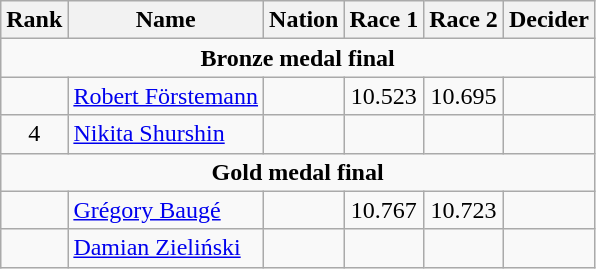<table class="wikitable" style="text-align:center">
<tr>
<th>Rank</th>
<th>Name</th>
<th>Nation</th>
<th>Race 1</th>
<th>Race 2</th>
<th>Decider</th>
</tr>
<tr>
<td colspan=6><strong>Bronze medal final</strong></td>
</tr>
<tr>
<td></td>
<td align=left><a href='#'>Robert Förstemann</a></td>
<td align=left></td>
<td>10.523</td>
<td>10.695</td>
<td></td>
</tr>
<tr>
<td>4</td>
<td align=left><a href='#'>Nikita Shurshin</a></td>
<td align=left></td>
<td></td>
<td></td>
<td></td>
</tr>
<tr>
<td colspan=6><strong>Gold medal final</strong></td>
</tr>
<tr>
<td></td>
<td align=left><a href='#'>Grégory Baugé</a></td>
<td align=left></td>
<td>10.767</td>
<td>10.723</td>
<td></td>
</tr>
<tr>
<td></td>
<td align=left><a href='#'>Damian Zieliński</a></td>
<td align=left></td>
<td></td>
<td></td>
<td></td>
</tr>
</table>
